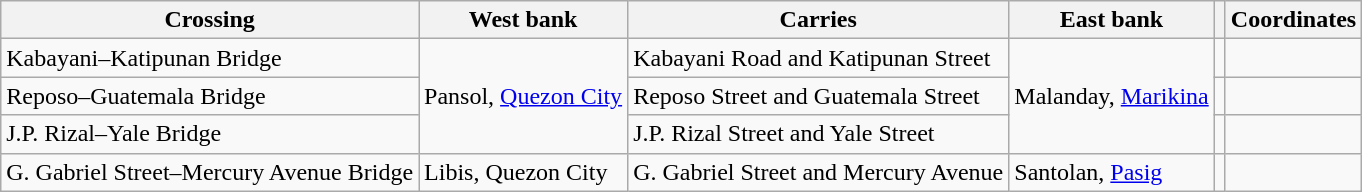<table class=wikitable>
<tr>
<th>Crossing</th>
<th>West bank</th>
<th>Carries</th>
<th>East bank</th>
<th></th>
<th>Coordinates</th>
</tr>
<tr>
<td>Kabayani–Katipunan Bridge</td>
<td rowspan="3">Pansol, <a href='#'>Quezon City</a></td>
<td>Kabayani Road and Katipunan Street</td>
<td rowspan="3">Malanday, <a href='#'>Marikina</a></td>
<td></td>
<td></td>
</tr>
<tr>
<td>Reposo–Guatemala Bridge</td>
<td>Reposo Street and Guatemala Street</td>
<td></td>
<td></td>
</tr>
<tr>
<td>J.P. Rizal–Yale Bridge</td>
<td>J.P. Rizal Street and Yale Street</td>
<td></td>
<td></td>
</tr>
<tr>
<td>G. Gabriel Street–Mercury Avenue Bridge</td>
<td>Libis, Quezon City</td>
<td>G. Gabriel Street and Mercury Avenue</td>
<td>Santolan, <a href='#'>Pasig</a></td>
<td></td>
<td></td>
</tr>
</table>
